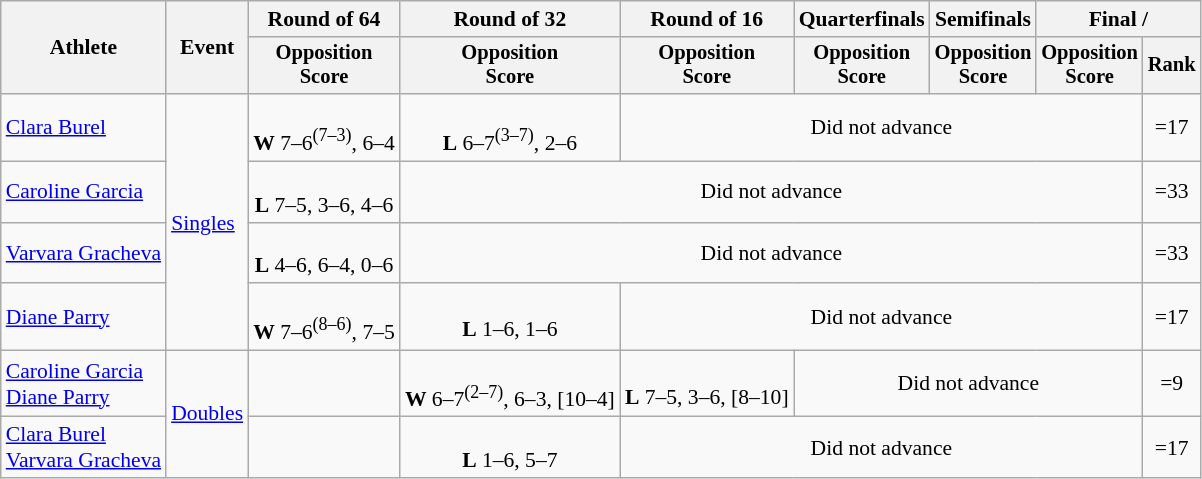<table class=wikitable style="font-size:90%">
<tr>
<th rowspan="2">Athlete</th>
<th rowspan="2">Event</th>
<th>Round of 64</th>
<th>Round of 32</th>
<th>Round of 16</th>
<th>Quarterfinals</th>
<th>Semifinals</th>
<th colspan=2>Final / </th>
</tr>
<tr style="font-size:95%">
<th>Opposition<br>Score</th>
<th>Opposition<br>Score</th>
<th>Opposition<br>Score</th>
<th>Opposition<br>Score</th>
<th>Opposition<br>Score</th>
<th>Opposition<br>Score</th>
<th>Rank</th>
</tr>
<tr align=center>
<td align=left><a href='#'>Clara Burel</a></td>
<td align=left rowspan="4"><a href='#'>Singles</a></td>
<td><br><strong>W</strong> 7–6<sup>(7–3)</sup>, 6–4</td>
<td><br><strong>L</strong> 6–7<sup>(3–7)</sup>, 2–6</td>
<td colspan=4>Did not advance</td>
<td>=17</td>
</tr>
<tr align=center>
<td align=left><a href='#'>Caroline Garcia</a></td>
<td><br><strong>L</strong> 7–5, 3–6, 4–6</td>
<td colspan=5>Did not advance</td>
<td>=33</td>
</tr>
<tr align=center>
<td align=left><a href='#'>Varvara Gracheva</a></td>
<td><br><strong>L</strong> 4–6, 6–4, 0–6</td>
<td colspan=5>Did not advance</td>
<td>=33</td>
</tr>
<tr align=center>
<td align=left><a href='#'>Diane Parry</a></td>
<td><br><strong>W</strong> 7–6<sup>(8–6)</sup>, 7–5</td>
<td><br><strong>L</strong> 1–6, 1–6</td>
<td colspan=4>Did not advance</td>
<td>=17</td>
</tr>
<tr align=center>
<td align=left><a href='#'>Caroline Garcia</a><br><a href='#'>Diane Parry</a></td>
<td align=left rowspan="2"><a href='#'>Doubles</a></td>
<td></td>
<td><br><strong>W</strong> 6–7<sup>(2–7)</sup>, 6–3, [10–4]</td>
<td><br><strong>L</strong> 7–5, 3–6, [8–10]</td>
<td colspan=3>Did not advance</td>
<td>=9</td>
</tr>
<tr align=center>
<td align=left><a href='#'>Clara Burel</a><br><a href='#'>Varvara Gracheva</a></td>
<td></td>
<td><br><strong>L</strong> 1–6, 5–7</td>
<td colspan=4>Did not advance</td>
<td>=17</td>
</tr>
</table>
